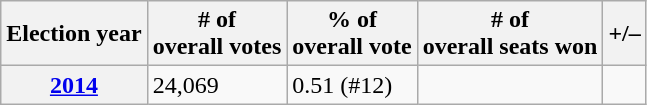<table class=wikitable>
<tr>
<th>Election year</th>
<th># of<br>overall votes</th>
<th>% of<br>overall vote</th>
<th># of<br>overall seats won</th>
<th>+/–</th>
</tr>
<tr>
<th><a href='#'>2014</a></th>
<td>24,069</td>
<td>0.51 (#12)</td>
<td></td>
<td></td>
</tr>
</table>
